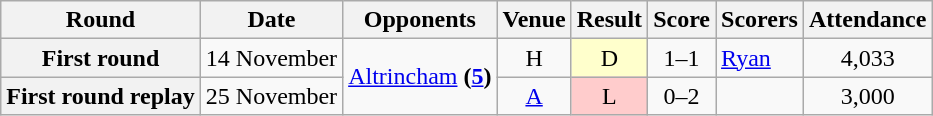<table class="wikitable" style="text-align:center">
<tr>
<th>Round</th>
<th>Date</th>
<th>Opponents</th>
<th>Venue</th>
<th>Result</th>
<th>Score</th>
<th>Scorers</th>
<th>Attendance</th>
</tr>
<tr>
<th>First round</th>
<td>14 November</td>
<td rowspan=2><a href='#'>Altrincham</a> <strong>(<a href='#'>5</a>)</strong></td>
<td>H</td>
<td style="background-color:#FFFFCC">D</td>
<td>1–1</td>
<td align="left"><a href='#'>Ryan</a></td>
<td>4,033</td>
</tr>
<tr>
<th>First round replay</th>
<td>25 November</td>
<td><a href='#'>A</a></td>
<td style="background-color:#FFCCCC">L</td>
<td>0–2</td>
<td align="left"></td>
<td>3,000</td>
</tr>
</table>
